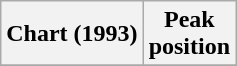<table class="wikitable plainrowheaders">
<tr>
<th>Chart (1993)</th>
<th>Peak<br>position</th>
</tr>
<tr>
</tr>
</table>
